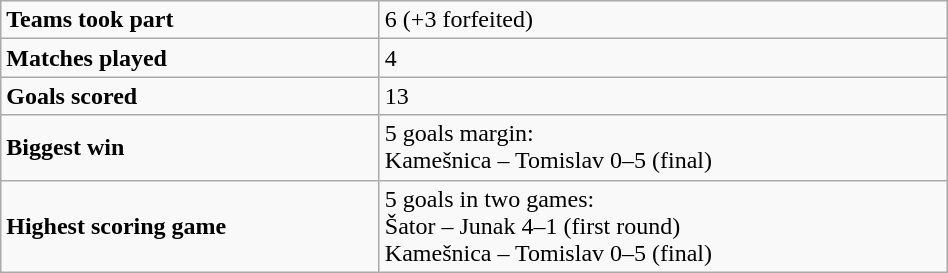<table class="wikitable" style="width:50%">
<tr>
<td style="width:40%"><strong>Teams took part</strong></td>
<td>6 (+3 forfeited)</td>
</tr>
<tr>
<td><strong>Matches played</strong></td>
<td>4</td>
</tr>
<tr>
<td><strong>Goals scored</strong></td>
<td>13</td>
</tr>
<tr>
<td><strong>Biggest win</strong></td>
<td>5 goals margin:<br>Kamešnica – Tomislav 0–5 (final)</td>
</tr>
<tr>
<td><strong>Highest scoring game</strong></td>
<td>5 goals in two games:<br>Šator – Junak 4–1 (first round)<br>Kamešnica – Tomislav 0–5 (final)</td>
</tr>
</table>
